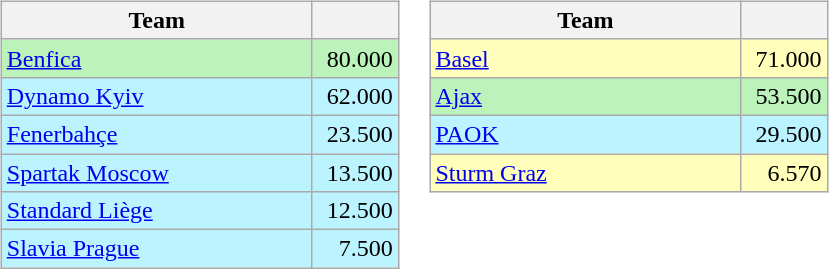<table>
<tr valign=top>
<td><br><table class="wikitable">
<tr>
<th width=200>Team</th>
<th width=50></th>
</tr>
<tr bgcolor=#BBF3BB>
<td> <a href='#'>Benfica</a></td>
<td align=right>80.000</td>
</tr>
<tr bgcolor=#BBF3FF>
<td> <a href='#'>Dynamo Kyiv</a></td>
<td align=right>62.000</td>
</tr>
<tr bgcolor=#BBF3FF>
<td> <a href='#'>Fenerbahçe</a></td>
<td align=right>23.500</td>
</tr>
<tr bgcolor=#BBF3FF>
<td> <a href='#'>Spartak Moscow</a></td>
<td align=right>13.500</td>
</tr>
<tr bgcolor=#BBF3FF>
<td> <a href='#'>Standard Liège</a></td>
<td align=right>12.500</td>
</tr>
<tr bgcolor=#BBF3FF>
<td> <a href='#'>Slavia Prague</a></td>
<td align=right>7.500</td>
</tr>
</table>
</td>
<td><br><table class="wikitable">
<tr>
<th width=200>Team</th>
<th width=50></th>
</tr>
<tr bgcolor=#FFFFBB>
<td> <a href='#'>Basel</a></td>
<td align=right>71.000</td>
</tr>
<tr bgcolor=#BBF3BB>
<td> <a href='#'>Ajax</a></td>
<td align=right>53.500</td>
</tr>
<tr bgcolor=#BBF3FF>
<td> <a href='#'>PAOK</a></td>
<td align=right>29.500</td>
</tr>
<tr bgcolor=#FFFFBB>
<td> <a href='#'>Sturm Graz</a></td>
<td align=right>6.570</td>
</tr>
</table>
</td>
</tr>
</table>
